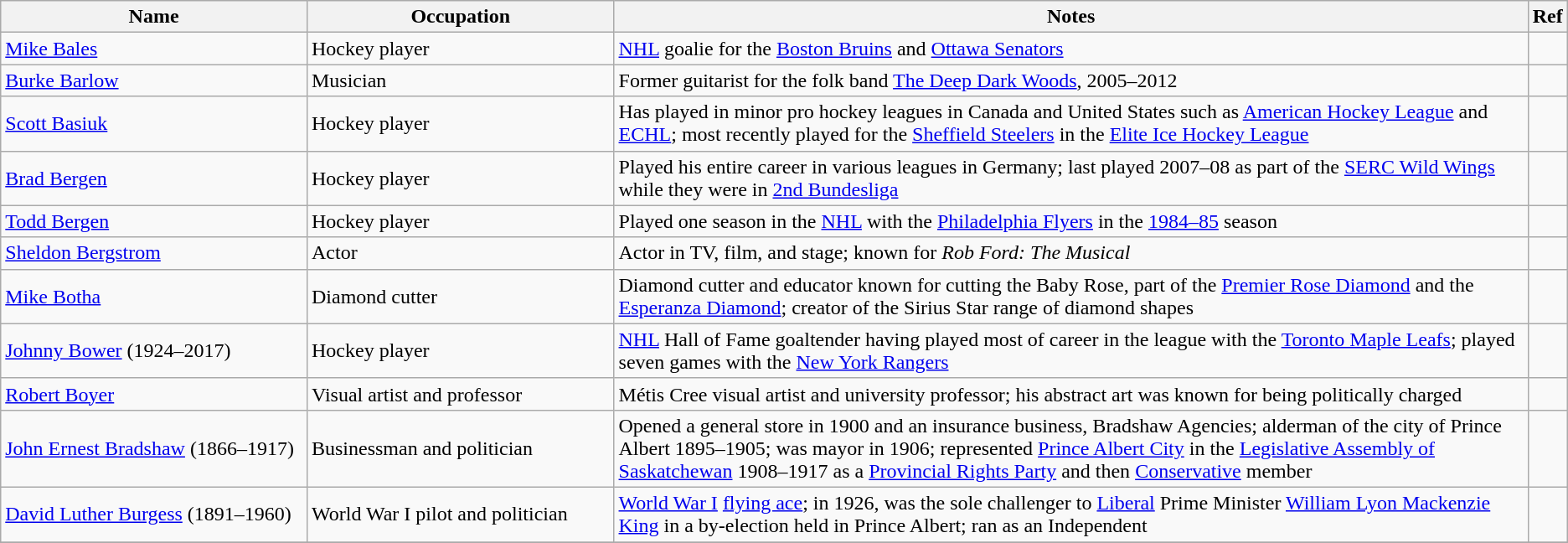<table class="wikitable sortable">
<tr align=left>
<th style="width:20%;">Name</th>
<th style="width:20%;">Occupation</th>
<th style="width:60%;">Notes</th>
<th style="width:20%;">Ref</th>
</tr>
<tr>
<td><a href='#'>Mike Bales</a></td>
<td>Hockey player</td>
<td><a href='#'>NHL</a> goalie for the <a href='#'>Boston Bruins</a> and <a href='#'>Ottawa Senators</a></td>
<td></td>
</tr>
<tr>
<td><a href='#'>Burke Barlow</a></td>
<td>Musician</td>
<td>Former guitarist for the folk band <a href='#'>The Deep Dark Woods</a>, 2005–2012</td>
<td></td>
</tr>
<tr>
<td><a href='#'>Scott Basiuk</a></td>
<td>Hockey player</td>
<td>Has played in minor pro hockey leagues in Canada and United States such as <a href='#'>American Hockey League</a> and <a href='#'>ECHL</a>; most recently played for the <a href='#'>Sheffield Steelers</a> in the <a href='#'>Elite Ice Hockey League</a></td>
<td></td>
</tr>
<tr>
<td><a href='#'>Brad Bergen</a></td>
<td>Hockey player</td>
<td>Played his entire career in various leagues in Germany; last played 2007–08 as part of the <a href='#'>SERC Wild Wings</a> while they were in <a href='#'>2nd Bundesliga</a></td>
<td></td>
</tr>
<tr>
<td><a href='#'>Todd Bergen</a></td>
<td>Hockey player</td>
<td>Played one season in the <a href='#'>NHL</a> with the <a href='#'>Philadelphia Flyers</a> in the <a href='#'>1984–85</a> season</td>
<td></td>
</tr>
<tr>
<td><a href='#'>Sheldon Bergstrom</a></td>
<td>Actor</td>
<td>Actor in TV, film, and stage; known for <em>Rob Ford: The Musical</em></td>
<td></td>
</tr>
<tr>
<td><a href='#'>Mike Botha</a></td>
<td>Diamond cutter</td>
<td>Diamond cutter and educator known for cutting the Baby Rose, part of the <a href='#'>Premier Rose Diamond</a> and the <a href='#'>Esperanza Diamond</a>; creator of the Sirius Star range of diamond shapes</td>
<td></td>
</tr>
<tr>
<td><a href='#'>Johnny Bower</a> (1924–2017)</td>
<td>Hockey player</td>
<td><a href='#'>NHL</a> Hall of Fame goaltender having played most of career in the league with the <a href='#'>Toronto Maple Leafs</a>; played seven games with the <a href='#'>New York Rangers</a></td>
<td></td>
</tr>
<tr>
<td><a href='#'>Robert Boyer</a></td>
<td>Visual artist and professor</td>
<td>Métis Cree visual artist and university professor; his abstract art was known for being politically charged</td>
<td></td>
</tr>
<tr>
<td><a href='#'>John Ernest Bradshaw</a> (1866–1917)</td>
<td>Businessman and politician</td>
<td>Opened a general store in 1900 and an insurance business, Bradshaw Agencies; alderman of the city of Prince Albert 1895–1905; was mayor in 1906;  represented <a href='#'>Prince Albert City</a> in the <a href='#'>Legislative Assembly of Saskatchewan</a> 1908–1917 as a <a href='#'>Provincial Rights Party</a> and then <a href='#'>Conservative</a> member</td>
<td></td>
</tr>
<tr>
<td><a href='#'>David Luther Burgess</a> (1891–1960)</td>
<td>World War I pilot and politician</td>
<td><a href='#'>World War I</a> <a href='#'>flying ace</a>; in 1926, was the sole challenger to <a href='#'>Liberal</a> Prime Minister <a href='#'>William Lyon Mackenzie King</a> in a by-election held in Prince Albert; ran as an Independent</td>
<td></td>
</tr>
<tr>
</tr>
</table>
